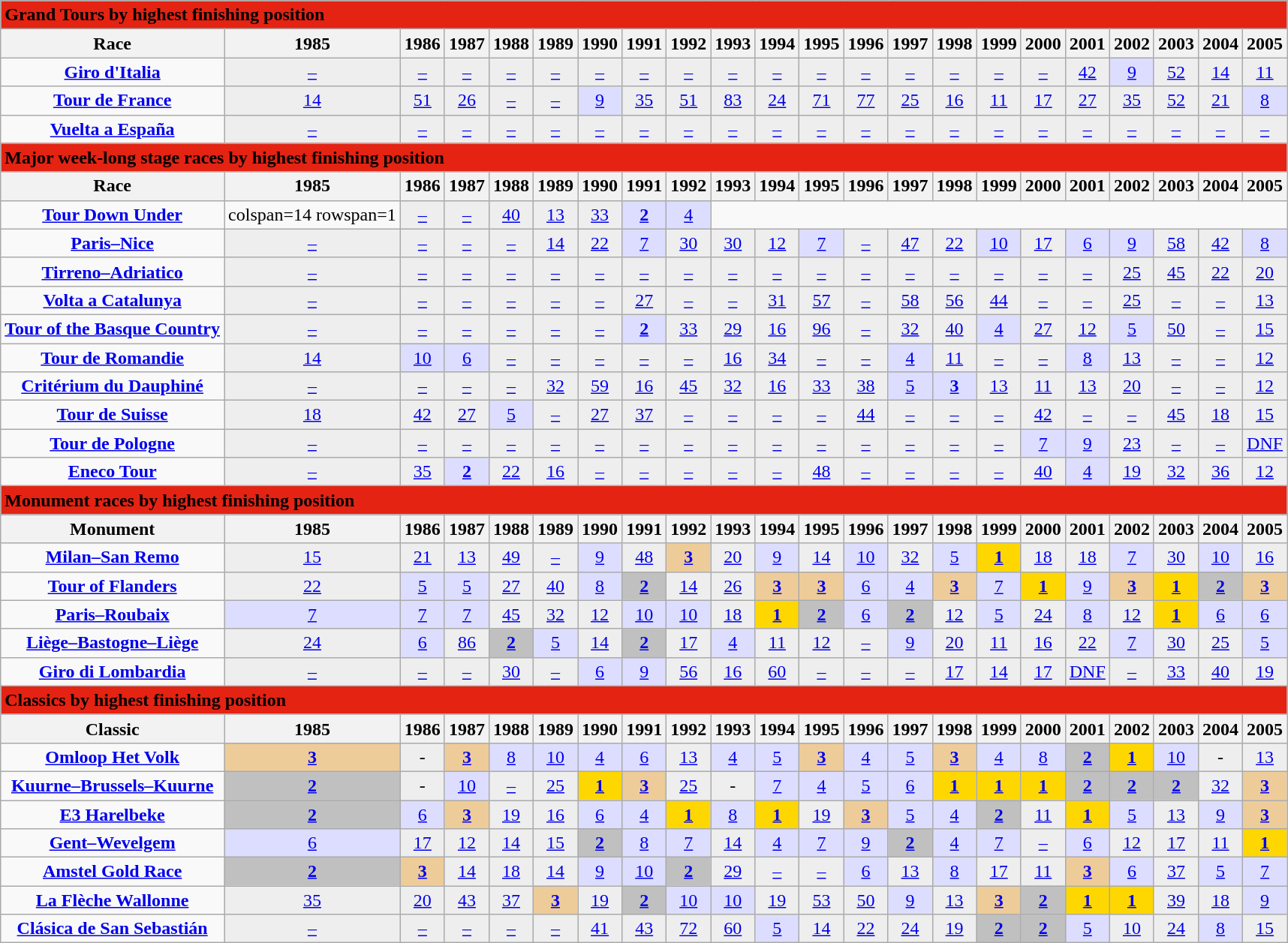<table class="wikitable">
<tr style="background:#eee;">
<td style="background:#e42313;" colspan=50><strong>Grand Tours by highest finishing position</strong></td>
</tr>
<tr>
<th>Race</th>
<th>1985</th>
<th>1986</th>
<th>1987</th>
<th>1988</th>
<th>1989</th>
<th>1990</th>
<th>1991</th>
<th>1992</th>
<th>1993</th>
<th>1994</th>
<th>1995</th>
<th>1996</th>
<th>1997</th>
<th>1998</th>
<th>1999</th>
<th>2000</th>
<th>2001</th>
<th>2002</th>
<th>2003</th>
<th>2004</th>
<th>2005</th>
</tr>
<tr align="center">
<td style="text-align:center;"><strong><a href='#'>Giro d'Italia</a></strong></td>
<td style="background:#eee;"><a href='#'>–</a></td>
<td style="background:#eee;"><a href='#'>–</a></td>
<td style="background:#eee;"><a href='#'>–</a></td>
<td style="background:#eee;"><a href='#'>–</a></td>
<td style="background:#eee;"><a href='#'>–</a></td>
<td style="background:#eee;"><a href='#'>–</a></td>
<td style="background:#eee;"><a href='#'>–</a></td>
<td style="background:#eee;"><a href='#'>–</a></td>
<td style="background:#eee;"><a href='#'>–</a></td>
<td style="background:#eee;"><a href='#'>–</a></td>
<td style="background:#eee;"><a href='#'>–</a></td>
<td style="background:#eee;"><a href='#'>–</a></td>
<td style="background:#eee;"><a href='#'>–</a></td>
<td style="background:#eee;"><a href='#'>–</a></td>
<td style="background:#eee;"><a href='#'>–</a></td>
<td style="background:#eee;"><a href='#'>–</a></td>
<td style="background:#eee;"><a href='#'>42</a></td>
<td style="background:#ddf;"><a href='#'>9</a></td>
<td style="background:#eee;"><a href='#'>52</a></td>
<td style="background:#eee;"><a href='#'>14</a></td>
<td style="background:#eee;"><a href='#'>11</a></td>
</tr>
<tr align="center">
<td style="text-align:center;"><strong><a href='#'>Tour de France</a></strong></td>
<td style="background:#eee;"><a href='#'>14</a></td>
<td style="background:#eee;"><a href='#'>51</a></td>
<td style="background:#eee;"><a href='#'>26</a></td>
<td style="background:#eee;"><a href='#'>–</a></td>
<td style="background:#eee;"><a href='#'>–</a></td>
<td style="background:#ddf;"><a href='#'>9</a></td>
<td style="background:#eee;"><a href='#'>35</a></td>
<td style="background:#eee;"><a href='#'>51</a></td>
<td style="background:#eee;"><a href='#'>83</a></td>
<td style="background:#eee;"><a href='#'>24</a></td>
<td style="background:#eee;"><a href='#'>71</a></td>
<td style="background:#eee;"><a href='#'>77</a></td>
<td style="background:#eee;"><a href='#'>25</a></td>
<td style="background:#eee;"><a href='#'>16</a></td>
<td style="background:#eee;"><a href='#'>11</a></td>
<td style="background:#eee;"><a href='#'>17</a></td>
<td style="background:#eee;"><a href='#'>27</a></td>
<td style="background:#eee;"><a href='#'>35</a></td>
<td style="background:#eee;"><a href='#'>52</a></td>
<td style="background:#eee;"><a href='#'>21</a></td>
<td style="background:#ddf;"><a href='#'>8</a></td>
</tr>
<tr align="center">
<td style="text-align:center;"><strong><a href='#'>Vuelta a España</a></strong></td>
<td style="background:#eee;"><a href='#'>–</a></td>
<td style="background:#eee;"><a href='#'>–</a></td>
<td style="background:#eee;"><a href='#'>–</a></td>
<td style="background:#eee;"><a href='#'>–</a></td>
<td style="background:#eee;"><a href='#'>–</a></td>
<td style="background:#eee;"><a href='#'>–</a></td>
<td style="background:#eee;"><a href='#'>–</a></td>
<td style="background:#eee;"><a href='#'>–</a></td>
<td style="background:#eee;"><a href='#'>–</a></td>
<td style="background:#eee;"><a href='#'>–</a></td>
<td style="background:#eee;"><a href='#'>–</a></td>
<td style="background:#eee;"><a href='#'>–</a></td>
<td style="background:#eee;"><a href='#'>–</a></td>
<td style="background:#eee;"><a href='#'>–</a></td>
<td style="background:#eee;"><a href='#'>–</a></td>
<td style="background:#eee;"><a href='#'>–</a></td>
<td style="background:#eee;"><a href='#'>–</a></td>
<td style="background:#eee;"><a href='#'>–</a></td>
<td style="background:#eee;"><a href='#'>–</a></td>
<td style="background:#eee;"><a href='#'>–</a></td>
<td style="background:#eee;"><a href='#'>–</a></td>
</tr>
<tr>
<td style="background:#e42313;" colspan=50><strong>Major week-long stage races by highest finishing position</strong></td>
</tr>
<tr>
<th>Race</th>
<th>1985</th>
<th>1986</th>
<th>1987</th>
<th>1988</th>
<th>1989</th>
<th>1990</th>
<th>1991</th>
<th>1992</th>
<th>1993</th>
<th>1994</th>
<th>1995</th>
<th>1996</th>
<th>1997</th>
<th>1998</th>
<th>1999</th>
<th>2000</th>
<th>2001</th>
<th>2002</th>
<th>2003</th>
<th>2004</th>
<th>2005</th>
</tr>
<tr align="center">
<td style="text-align:center;"><strong><a href='#'>Tour Down Under</a></strong></td>
<td>colspan=14 rowspan=1 </td>
<td style="background:#eee;"><a href='#'>–</a></td>
<td style="background:#eee;"><a href='#'>–</a></td>
<td style="background:#eee;"><a href='#'>40</a></td>
<td style="background:#eee;"><a href='#'>13</a></td>
<td style="background:#eee;"><a href='#'>33</a></td>
<td style="background:#ddf;"><a href='#'><strong>2</strong></a></td>
<td style="background:#ddf;"><a href='#'>4</a></td>
</tr>
<tr align="center">
<td style="text-align:center;"><strong><a href='#'>Paris–Nice</a></strong></td>
<td style="background:#eee;"><a href='#'>–</a></td>
<td style="background:#eee;"><a href='#'>–</a></td>
<td style="background:#eee;"><a href='#'>–</a></td>
<td style="background:#eee;"><a href='#'>–</a></td>
<td style="background:#eee;"><a href='#'>14</a></td>
<td style="background:#eee;"><a href='#'>22</a></td>
<td style="background:#ddf;"><a href='#'>7</a></td>
<td style="background:#eee;"><a href='#'>30</a></td>
<td style="background:#eee;"><a href='#'>30</a></td>
<td style="background:#eee;"><a href='#'>12</a></td>
<td style="background:#ddf;"><a href='#'>7</a></td>
<td style="background:#eee;"><a href='#'>–</a></td>
<td style="background:#eee;"><a href='#'>47</a></td>
<td style="background:#eee;"><a href='#'>22</a></td>
<td style="background:#ddf;"><a href='#'>10</a></td>
<td style="background:#eee;"><a href='#'>17</a></td>
<td style="background:#ddf;"><a href='#'>6</a></td>
<td style="background:#ddf;"><a href='#'>9</a></td>
<td style="background:#eee;"><a href='#'>58</a></td>
<td style="background:#eee;"><a href='#'>42</a></td>
<td style="background:#ddf;"><a href='#'>8</a></td>
</tr>
<tr align="center">
<td style="text-align:center;"><strong><a href='#'>Tirreno–Adriatico</a></strong></td>
<td style="background:#eee;"><a href='#'>–</a></td>
<td style="background:#eee;"><a href='#'>–</a></td>
<td style="background:#eee;"><a href='#'>–</a></td>
<td style="background:#eee;"><a href='#'>–</a></td>
<td style="background:#eee;"><a href='#'>–</a></td>
<td style="background:#eee;"><a href='#'>–</a></td>
<td style="background:#eee;"><a href='#'>–</a></td>
<td style="background:#eee;"><a href='#'>–</a></td>
<td style="background:#eee;"><a href='#'>–</a></td>
<td style="background:#eee;"><a href='#'>–</a></td>
<td style="background:#eee;"><a href='#'>–</a></td>
<td style="background:#eee;"><a href='#'>–</a></td>
<td style="background:#eee;"><a href='#'>–</a></td>
<td style="background:#eee;"><a href='#'>–</a></td>
<td style="background:#eee;"><a href='#'>–</a></td>
<td style="background:#eee;"><a href='#'>–</a></td>
<td style="background:#eee;"><a href='#'>–</a></td>
<td style="background:#eee;"><a href='#'>25</a></td>
<td style="background:#eee;"><a href='#'>45</a></td>
<td style="background:#eee;"><a href='#'>22</a></td>
<td style="background:#eee;"><a href='#'>20</a></td>
</tr>
<tr align="center">
<td style="text-align:center;"><strong><a href='#'>Volta a Catalunya</a></strong></td>
<td style="background:#eee;"><a href='#'>–</a></td>
<td style="background:#eee;"><a href='#'>–</a></td>
<td style="background:#eee;"><a href='#'>–</a></td>
<td style="background:#eee;"><a href='#'>–</a></td>
<td style="background:#eee;"><a href='#'>–</a></td>
<td style="background:#eee;"><a href='#'>–</a></td>
<td style="background:#eee;"><a href='#'>27</a></td>
<td style="background:#eee;"><a href='#'>–</a></td>
<td style="background:#eee;"><a href='#'>–</a></td>
<td style="background:#eee;"><a href='#'>31</a></td>
<td style="background:#eee;"><a href='#'>57</a></td>
<td style="background:#eee;"><a href='#'>–</a></td>
<td style="background:#eee;"><a href='#'>58</a></td>
<td style="background:#eee;"><a href='#'>56</a></td>
<td style="background:#eee;"><a href='#'>44</a></td>
<td style="background:#eee;"><a href='#'>–</a></td>
<td style="background:#eee;"><a href='#'>–</a></td>
<td style="background:#eee;"><a href='#'>25</a></td>
<td style="background:#eee;"><a href='#'>–</a></td>
<td style="background:#eee;"><a href='#'>–</a></td>
<td style="background:#eee;"><a href='#'>13</a></td>
</tr>
<tr align="center">
<td style="text-align:center;"><strong><a href='#'>Tour of the Basque Country</a></strong></td>
<td style="background:#eee;"><a href='#'>–</a></td>
<td style="background:#eee;"><a href='#'>–</a></td>
<td style="background:#eee;"><a href='#'>–</a></td>
<td style="background:#eee;"><a href='#'>–</a></td>
<td style="background:#eee;"><a href='#'>–</a></td>
<td style="background:#eee;"><a href='#'>–</a></td>
<td style="background:#ddf;"><a href='#'><strong>2</strong></a></td>
<td style="background:#eee;"><a href='#'>33</a></td>
<td style="background:#eee;"><a href='#'>29</a></td>
<td style="background:#eee;"><a href='#'>16</a></td>
<td style="background:#eee;"><a href='#'>96</a></td>
<td style="background:#eee;"><a href='#'>–</a></td>
<td style="background:#eee;"><a href='#'>32</a></td>
<td style="background:#eee;"><a href='#'>40</a></td>
<td style="background:#ddf;"><a href='#'>4</a></td>
<td style="background:#eee;"><a href='#'>27</a></td>
<td style="background:#eee;"><a href='#'>12</a></td>
<td style="background:#ddf;"><a href='#'>5</a></td>
<td style="background:#eee;"><a href='#'>50</a></td>
<td style="background:#eee;"><a href='#'>–</a></td>
<td style="background:#eee;"><a href='#'>15</a></td>
</tr>
<tr align="center">
<td style="text-align:center;"><strong><a href='#'>Tour de Romandie</a></strong></td>
<td style="background:#eee;"><a href='#'>14</a></td>
<td style="background:#ddf;"><a href='#'>10</a></td>
<td style="background:#ddf;"><a href='#'>6</a></td>
<td style="background:#eee;"><a href='#'>–</a></td>
<td style="background:#eee;"><a href='#'>–</a></td>
<td style="background:#eee;"><a href='#'>–</a></td>
<td style="background:#eee;"><a href='#'>–</a></td>
<td style="background:#eee;"><a href='#'>–</a></td>
<td style="background:#eee;"><a href='#'>16</a></td>
<td style="background:#eee;"><a href='#'>34</a></td>
<td style="background:#eee;"><a href='#'>–</a></td>
<td style="background:#eee;"><a href='#'>–</a></td>
<td style="background:#ddf;"><a href='#'>4</a></td>
<td style="background:#eee;"><a href='#'>11</a></td>
<td style="background:#eee;"><a href='#'>–</a></td>
<td style="background:#eee;"><a href='#'>–</a></td>
<td style="background:#ddf;"><a href='#'>8</a></td>
<td style="background:#eee;"><a href='#'>13</a></td>
<td style="background:#eee;"><a href='#'>–</a></td>
<td style="background:#eee;"><a href='#'>–</a></td>
<td style="background:#eee;"><a href='#'>12</a></td>
</tr>
<tr align="center">
<td style="text-align:center;"><strong><a href='#'>Critérium du Dauphiné</a></strong></td>
<td style="background:#eee;"><a href='#'>–</a></td>
<td style="background:#eee;"><a href='#'>–</a></td>
<td style="background:#eee;"><a href='#'>–</a></td>
<td style="background:#eee;"><a href='#'>–</a></td>
<td style="background:#eee;"><a href='#'>32</a></td>
<td style="background:#eee;"><a href='#'>59</a></td>
<td style="background:#eee;"><a href='#'>16</a></td>
<td style="background:#eee;"><a href='#'>45</a></td>
<td style="background:#eee;"><a href='#'>32</a></td>
<td style="background:#eee;"><a href='#'>16</a></td>
<td style="background:#eee;"><a href='#'>33</a></td>
<td style="background:#eee;"><a href='#'>38</a></td>
<td style="background:#ddf;"><a href='#'>5</a></td>
<td style="background:#ddf;"><a href='#'><strong>3</strong></a></td>
<td style="background:#eee;"><a href='#'>13</a></td>
<td style="background:#eee;"><a href='#'>11</a></td>
<td style="background:#eee;"><a href='#'>13</a></td>
<td style="background:#eee;"><a href='#'>20</a></td>
<td style="background:#eee;"><a href='#'>–</a></td>
<td style="background:#eee;"><a href='#'>–</a></td>
<td style="background:#eee;"><a href='#'>12</a></td>
</tr>
<tr align="center">
<td style="text-align:center;"><strong><a href='#'>Tour de Suisse</a></strong></td>
<td style="background:#eee;"><a href='#'>18</a></td>
<td style="background:#eee;"><a href='#'>42</a></td>
<td style="background:#eee;"><a href='#'>27</a></td>
<td style="background:#ddf;"><a href='#'>5</a></td>
<td style="background:#eee;"><a href='#'>–</a></td>
<td style="background:#eee;"><a href='#'>27</a></td>
<td style="background:#eee;"><a href='#'>37</a></td>
<td style="background:#eee;"><a href='#'>–</a></td>
<td style="background:#eee;"><a href='#'>–</a></td>
<td style="background:#eee;"><a href='#'>–</a></td>
<td style="background:#eee;"><a href='#'>–</a></td>
<td style="background:#eee;"><a href='#'>44</a></td>
<td style="background:#eee;"><a href='#'>–</a></td>
<td style="background:#eee;"><a href='#'>–</a></td>
<td style="background:#eee;"><a href='#'>–</a></td>
<td style="background:#eee;"><a href='#'>42</a></td>
<td style="background:#eee;"><a href='#'>–</a></td>
<td style="background:#eee;"><a href='#'>–</a></td>
<td style="background:#eee;"><a href='#'>45</a></td>
<td style="background:#eee;"><a href='#'>18</a></td>
<td style="background:#eee;"><a href='#'>15</a></td>
</tr>
<tr align="center">
<td style="text-align:center;"><strong><a href='#'>Tour de Pologne</a></strong></td>
<td style="background:#eee;"><a href='#'>–</a></td>
<td style="background:#eee;"><a href='#'>–</a></td>
<td style="background:#eee;"><a href='#'>–</a></td>
<td style="background:#eee;"><a href='#'>–</a></td>
<td style="background:#eee;"><a href='#'>–</a></td>
<td style="background:#eee;"><a href='#'>–</a></td>
<td style="background:#eee;"><a href='#'>–</a></td>
<td style="background:#eee;"><a href='#'>–</a></td>
<td style="background:#eee;"><a href='#'>–</a></td>
<td style="background:#eee;"><a href='#'>–</a></td>
<td style="background:#eee;"><a href='#'>–</a></td>
<td style="background:#eee;"><a href='#'>–</a></td>
<td style="background:#eee;"><a href='#'>–</a></td>
<td style="background:#eee;"><a href='#'>–</a></td>
<td style="background:#eee;"><a href='#'>–</a></td>
<td style="background:#ddf;"><a href='#'>7</a></td>
<td style="background:#ddf;"><a href='#'>9</a></td>
<td style="background:#eee;"><a href='#'>23</a></td>
<td style="background:#eee;"><a href='#'>–</a></td>
<td style="background:#eee;"><a href='#'>–</a></td>
<td style="background:#eee;"><a href='#'>DNF</a></td>
</tr>
<tr align="center">
<td style="text-align:center;"><strong><a href='#'>Eneco Tour</a></strong></td>
<td style="background:#eee;"><a href='#'>–</a></td>
<td style="background:#eee;"><a href='#'>35</a></td>
<td style="background:#ddf;"><a href='#'><strong>2</strong></a></td>
<td style="background:#eee;"><a href='#'>22</a></td>
<td style="background:#eee;"><a href='#'>16</a></td>
<td style="background:#eee;"><a href='#'>–</a></td>
<td style="background:#eee;"><a href='#'>–</a></td>
<td style="background:#eee;"><a href='#'>–</a></td>
<td style="background:#eee;"><a href='#'>–</a></td>
<td style="background:#eee;"><a href='#'>–</a></td>
<td style="background:#eee;"><a href='#'>48</a></td>
<td style="background:#eee;"><a href='#'>–</a></td>
<td style="background:#eee;"><a href='#'>–</a></td>
<td style="background:#eee;"><a href='#'>–</a></td>
<td style="background:#eee;"><a href='#'>–</a></td>
<td style="background:#eee;"><a href='#'>40</a></td>
<td style="background:#ddf;"><a href='#'>4</a></td>
<td style="background:#eee;"><a href='#'>19</a></td>
<td style="background:#eee;"><a href='#'>32</a></td>
<td style="background:#eee;"><a href='#'>36</a></td>
<td style="background:#eee;"><a href='#'>12</a></td>
</tr>
<tr>
<td style="background:#e42313;" colspan=25><strong>Monument races by highest finishing position</strong></td>
</tr>
<tr>
<th>Monument</th>
<th>1985</th>
<th>1986</th>
<th>1987</th>
<th>1988</th>
<th>1989</th>
<th>1990</th>
<th>1991</th>
<th>1992</th>
<th>1993</th>
<th>1994</th>
<th>1995</th>
<th>1996</th>
<th>1997</th>
<th>1998</th>
<th>1999</th>
<th>2000</th>
<th>2001</th>
<th>2002</th>
<th>2003</th>
<th>2004</th>
<th>2005</th>
</tr>
<tr align="center">
<td style="text-align:center;"><strong><a href='#'>Milan–San Remo</a></strong></td>
<td style="background:#eee;"><a href='#'>15</a></td>
<td style="background:#eee;"><a href='#'>21</a></td>
<td style="background:#eee;"><a href='#'>13</a></td>
<td style="background:#eee;"><a href='#'>49</a></td>
<td style="background:#eee;"><a href='#'>–</a></td>
<td style="background:#ddf;"><a href='#'>9</a></td>
<td style="background:#eee;"><a href='#'>48</a></td>
<td style="background:#ec9;"><a href='#'><strong>3</strong></a></td>
<td style="background:#eee;"><a href='#'>20</a></td>
<td style="background:#ddf;"><a href='#'>9</a></td>
<td style="background:#eee;"><a href='#'>14</a></td>
<td style="background:#ddf;"><a href='#'>10</a></td>
<td style="background:#eee;"><a href='#'>32</a></td>
<td style="background:#ddf;"><a href='#'>5</a></td>
<td style="background:gold;"><a href='#'><strong>1</strong></a></td>
<td style="background:#eee;"><a href='#'>18</a></td>
<td style="background:#eee;"><a href='#'>18</a></td>
<td style="background:#ddf;"><a href='#'>7</a></td>
<td style="background:#eee;"><a href='#'>30</a></td>
<td style="background:#ddf;"><a href='#'>10</a></td>
<td style="background:#eee;"><a href='#'>16</a></td>
</tr>
<tr align="center">
<td style="text-align:center;"><strong><a href='#'>Tour of Flanders</a></strong></td>
<td style="background:#eee;"><a href='#'>22</a></td>
<td style="background:#ddf;"><a href='#'>5</a></td>
<td style="background:#ddf;"><a href='#'>5</a></td>
<td style="background:#eee;"><a href='#'>27</a></td>
<td style="background:#eee;"><a href='#'>40</a></td>
<td style="background:#ddf;"><a href='#'>8</a></td>
<td style="background:silver;"><a href='#'><strong>2</strong></a></td>
<td style="background:#eee;"><a href='#'>14</a></td>
<td style="background:#eee;"><a href='#'>26</a></td>
<td style="background:#ec9;"><a href='#'><strong>3</strong></a></td>
<td style="background:#ec9;"><a href='#'><strong>3</strong></a></td>
<td style="background:#ddf;"><a href='#'>6</a></td>
<td style="background:#ddf;"><a href='#'>4</a></td>
<td style="background:#ec9;"><a href='#'><strong>3</strong></a></td>
<td style="background:#ddf;"><a href='#'>7</a></td>
<td style="background:gold;"><a href='#'><strong>1</strong></a></td>
<td style="background:#ddf;"><a href='#'>9</a></td>
<td style="background:#ec9;"><a href='#'><strong>3</strong></a></td>
<td style="background:gold;"><a href='#'><strong>1</strong></a></td>
<td style="background:silver;"><a href='#'><strong>2</strong></a></td>
<td style="background:#ec9;"><a href='#'><strong>3</strong></a></td>
</tr>
<tr align="center">
<td style="text-align:center;"><strong><a href='#'>Paris–Roubaix</a></strong></td>
<td style="background:#ddf;"><a href='#'>7</a></td>
<td style="background:#ddf;"><a href='#'>7</a></td>
<td style="background:#ddf;"><a href='#'>7</a></td>
<td style="background:#eee;"><a href='#'>45</a></td>
<td style="background:#eee;"><a href='#'>32</a></td>
<td style="background:#eee;"><a href='#'>12</a></td>
<td style="background:#ddf;"><a href='#'>10</a></td>
<td style="background:#ddf;"><a href='#'>10</a></td>
<td style="background:#eee;"><a href='#'>18</a></td>
<td style="background:gold;"><a href='#'><strong>1</strong></a></td>
<td style="background:silver;"><a href='#'><strong>2</strong></a></td>
<td style="background:#ddf;"><a href='#'>6</a></td>
<td style="background:silver;"><a href='#'><strong>2</strong></a></td>
<td style="background:#eee;"><a href='#'>12</a></td>
<td style="background:#ddf;"><a href='#'>5</a></td>
<td style="background:#eee;"><a href='#'>24</a></td>
<td style="background:#ddf;"><a href='#'>8</a></td>
<td style="background:#eee;"><a href='#'>12</a></td>
<td style="background:gold;"><a href='#'><strong>1</strong></a></td>
<td style="background:#ddf;"><a href='#'>6</a></td>
<td style="background:#ddf;"><a href='#'>6</a></td>
</tr>
<tr align="center">
<td style="text-align:center;"><strong><a href='#'>Liège–Bastogne–Liège</a></strong></td>
<td style="background:#eee;"><a href='#'>24</a></td>
<td style="background:#ddf;"><a href='#'>6</a></td>
<td style="background:#eee;"><a href='#'>86</a></td>
<td style="background:silver;"><a href='#'><strong>2</strong></a></td>
<td style="background:#ddf;"><a href='#'>5</a></td>
<td style="background:#eee;"><a href='#'>14</a></td>
<td style="background:silver;"><a href='#'><strong>2</strong></a></td>
<td style="background:#eee;"><a href='#'>17</a></td>
<td style="background:#ddf;"><a href='#'>4</a></td>
<td style="background:#eee;"><a href='#'>11</a></td>
<td style="background:#eee;"><a href='#'>12</a></td>
<td style="background:#eee;"><a href='#'>–</a></td>
<td style="background:#ddf;"><a href='#'>9</a></td>
<td style="background:#eee;"><a href='#'>20</a></td>
<td style="background:#eee;"><a href='#'>11</a></td>
<td style="background:#eee;"><a href='#'>16</a></td>
<td style="background:#eee;"><a href='#'>22</a></td>
<td style="background:#ddf;"><a href='#'>7</a></td>
<td style="background:#eee;"><a href='#'>30</a></td>
<td style="background:#eee;"><a href='#'>25</a></td>
<td style="background:#ddf;"><a href='#'>5</a></td>
</tr>
<tr align="center">
<td style="text-align:center;"><strong><a href='#'>Giro di Lombardia</a></strong></td>
<td style="background:#eee;"><a href='#'>–</a></td>
<td style="background:#eee;"><a href='#'>–</a></td>
<td style="background:#eee;"><a href='#'>–</a></td>
<td style="background:#eee;"><a href='#'>30</a></td>
<td style="background:#eee;"><a href='#'>–</a></td>
<td style="background:#ddf;"><a href='#'>6</a></td>
<td style="background:#ddf;"><a href='#'>9</a></td>
<td style="background:#eee;"><a href='#'>56</a></td>
<td style="background:#eee;"><a href='#'>16</a></td>
<td style="background:#eee;"><a href='#'>60</a></td>
<td style="background:#eee;"><a href='#'>–</a></td>
<td style="background:#eee;"><a href='#'>–</a></td>
<td style="background:#eee;"><a href='#'>–</a></td>
<td style="background:#eee;"><a href='#'>17</a></td>
<td style="background:#eee;"><a href='#'>14</a></td>
<td style="background:#eee;"><a href='#'>17</a></td>
<td style="background:#eee;"><a href='#'>DNF</a></td>
<td style="background:#eee;"><a href='#'>–</a></td>
<td style="background:#eee;"><a href='#'>33</a></td>
<td style="background:#eee;"><a href='#'>40</a></td>
<td style="background:#eee;"><a href='#'>19</a></td>
</tr>
<tr>
<td style="background:#e42313;" colspan=25><strong>Classics by highest finishing position</strong></td>
</tr>
<tr>
<th>Classic</th>
<th>1985</th>
<th>1986</th>
<th>1987</th>
<th>1988</th>
<th>1989</th>
<th>1990</th>
<th>1991</th>
<th>1992</th>
<th>1993</th>
<th>1994</th>
<th>1995</th>
<th>1996</th>
<th>1997</th>
<th>1998</th>
<th>1999</th>
<th>2000</th>
<th>2001</th>
<th>2002</th>
<th>2003</th>
<th>2004</th>
<th>2005</th>
</tr>
<tr align="center">
<td style="text-align:centre;"><strong><a href='#'>Omloop Het Volk</a></strong></td>
<td style="background:#ec9;"><a href='#'><strong>3</strong></a></td>
<td style="background:#eee;">-</td>
<td style="background:#ec9;"><a href='#'><strong>3</strong></a></td>
<td style="background:#ddf;"><a href='#'>8</a></td>
<td style="background:#ddf;"><a href='#'>10</a></td>
<td style="background:#ddf;"><a href='#'>4</a></td>
<td style="background:#ddf;"><a href='#'>6</a></td>
<td style="background:#eee;"><a href='#'>13</a></td>
<td style="background:#ddf;"><a href='#'>4</a></td>
<td style="background:#ddf;"><a href='#'>5</a></td>
<td style="background:#ec9;"><a href='#'><strong>3</strong></a></td>
<td style="background:#ddf;"><a href='#'>4</a></td>
<td style="background:#ddf;"><a href='#'>5</a></td>
<td style="background:#ec9;"><a href='#'><strong>3</strong></a></td>
<td style="background:#ddf;"><a href='#'>4</a></td>
<td style="background:#ddf;"><a href='#'>8</a></td>
<td style="background:silver;"><a href='#'><strong>2</strong></a></td>
<td style="background:gold;"><a href='#'><strong>1</strong></a></td>
<td style="background:#ddf;"><a href='#'>10</a></td>
<td style="background:#eee;">-</td>
<td style="background:#eee;"><a href='#'>13</a></td>
</tr>
<tr align="center">
<td style="text-align:centre;"><strong><a href='#'>Kuurne–Brussels–Kuurne</a></strong></td>
<td style="background:silver;"><a href='#'><strong>2</strong></a></td>
<td style="background:#eee;">-</td>
<td style="background:#ddf;"><a href='#'>10</a></td>
<td style="background:#eee;"><a href='#'>–</a></td>
<td style="background:#eee;"><a href='#'>25</a></td>
<td style="background:gold;"><a href='#'><strong>1</strong></a></td>
<td style="background:#ec9;"><a href='#'><strong>3</strong></a></td>
<td style="background:#eee;"><a href='#'>25</a></td>
<td style="background:#eee;">-</td>
<td style="background:#ddf;"><a href='#'>7</a></td>
<td style="background:#ddf;"><a href='#'>4</a></td>
<td style="background:#ddf;"><a href='#'>5</a></td>
<td style="background:#ddf;"><a href='#'>6</a></td>
<td style="background:gold;"><a href='#'><strong>1</strong></a></td>
<td style="background:gold;"><a href='#'><strong>1</strong></a></td>
<td style="background:gold;"><a href='#'><strong>1</strong></a></td>
<td style="background:silver;"><a href='#'><strong>2</strong></a></td>
<td style="background:silver;"><a href='#'><strong>2</strong></a></td>
<td style="background:silver;"><a href='#'><strong>2</strong></a></td>
<td style="background:#eee;"><a href='#'>32</a></td>
<td style="background:#ec9;"><a href='#'><strong>3</strong></a></td>
</tr>
<tr align="center">
<td style="text-align:centre;"><strong><a href='#'>E3 Harelbeke</a></strong></td>
<td style="background:silver;"><a href='#'><strong>2</strong></a></td>
<td style="background:#ddf;"><a href='#'>6</a></td>
<td style="background:#ec9;"><a href='#'><strong>3</strong></a></td>
<td style="background:#eee;"><a href='#'>19</a></td>
<td style="background:#eee;"><a href='#'>16</a></td>
<td style="background:#ddf;"><a href='#'>6</a></td>
<td style="background:#ddf;"><a href='#'>4</a></td>
<td style="background:gold;"><a href='#'><strong>1</strong></a></td>
<td style="background:#ddf;"><a href='#'>8</a></td>
<td style="background:gold;"><a href='#'><strong>1</strong></a></td>
<td style="background:#eee;"><a href='#'>19</a></td>
<td style="background:#ec9;"><a href='#'><strong>3</strong></a></td>
<td style="background:#ddf;"><a href='#'>5</a></td>
<td style="background:#ddf;"><a href='#'>4</a></td>
<td style="background:silver;"><a href='#'><strong>2</strong></a></td>
<td style="background:#eee;"><a href='#'>11</a></td>
<td style="background:gold;"><a href='#'><strong>1</strong></a></td>
<td style="background:#ddf;"><a href='#'>5</a></td>
<td style="background:#eee;"><a href='#'>13</a></td>
<td style="background:#ddf;"><a href='#'>9</a></td>
<td style="background:#ec9;"><a href='#'><strong>3</strong></a></td>
</tr>
<tr align="center">
<td style="text-align:centre;"><strong><a href='#'>Gent–Wevelgem</a></strong></td>
<td style="background:#ddf;"><a href='#'>6</a></td>
<td style="background:#eee;"><a href='#'>17</a></td>
<td style="background:#eee;"><a href='#'>12</a></td>
<td style="background:#eee;"><a href='#'>14</a></td>
<td style="background:#eee;"><a href='#'>15</a></td>
<td style="background:silver;"><a href='#'><strong>2</strong></a></td>
<td style="background:#ddf;"><a href='#'>8</a></td>
<td style="background:#ddf;"><a href='#'>7</a></td>
<td style="background:#eee;"><a href='#'>14</a></td>
<td style="background:#ddf;"><a href='#'>4</a></td>
<td style="background:#ddf;"><a href='#'>7</a></td>
<td style="background:#ddf;"><a href='#'>9</a></td>
<td style="background:silver;"><a href='#'><strong>2</strong></a></td>
<td style="background:#ddf;"><a href='#'>4</a></td>
<td style="background:#ddf;"><a href='#'>7</a></td>
<td style="background:#eee;"><a href='#'>–</a></td>
<td style="background:#ddf;"><a href='#'>6</a></td>
<td style="background:#eee;"><a href='#'>12</a></td>
<td style="background:#eee;"><a href='#'>17</a></td>
<td style="background:#eee;"><a href='#'>11</a></td>
<td style="background:gold;"><a href='#'><strong>1</strong></a></td>
</tr>
<tr align="center">
<td style="text-align:centre;"><strong><a href='#'>Amstel Gold Race</a></strong></td>
<td style="background:silver;"><a href='#'><strong>2</strong></a></td>
<td style="background:#ec9;"><a href='#'><strong>3</strong></a></td>
<td style="background:#eee;"><a href='#'>14</a></td>
<td style="background:#eee;"><a href='#'>18</a></td>
<td style="background:#eee;"><a href='#'>14</a></td>
<td style="background:#ddf;"><a href='#'>9</a></td>
<td style="background:#ddf;"><a href='#'>10</a></td>
<td style="background:silver;"><a href='#'><strong>2</strong></a></td>
<td style="background:#eee;"><a href='#'>29</a></td>
<td style="background:#eee;"><a href='#'>–</a></td>
<td style="background:#eee;"><a href='#'>–</a></td>
<td style="background:#ddf;"><a href='#'>6</a></td>
<td style="background:#eee;"><a href='#'>13</a></td>
<td style="background:#ddf;"><a href='#'>8</a></td>
<td style="background:#eee;"><a href='#'>17</a></td>
<td style="background:#eee;"><a href='#'>11</a></td>
<td style="background:#ec9;"><a href='#'><strong>3</strong></a></td>
<td style="background:#ddf;"><a href='#'>6</a></td>
<td style="background:#eee;"><a href='#'>37</a></td>
<td style="background:#ddf;"><a href='#'>5</a></td>
<td style="background:#ddf;"><a href='#'>7</a></td>
</tr>
<tr align="center">
<td style="text-align:centre;"><strong><a href='#'>La Flèche Wallonne</a></strong></td>
<td style="background:#eee;"><a href='#'>35</a></td>
<td style="background:#eee;"><a href='#'>20</a></td>
<td style="background:#eee;"><a href='#'>43</a></td>
<td style="background:#eee;"><a href='#'>37</a></td>
<td style="background:#ec9;"><a href='#'><strong>3</strong></a></td>
<td style="background:#eee;"><a href='#'>19</a></td>
<td style="background:silver;"><a href='#'><strong>2</strong></a></td>
<td style="background:#ddf;"><a href='#'>10</a></td>
<td style="background:#ddf;"><a href='#'>10</a></td>
<td style="background:#eee;"><a href='#'>19</a></td>
<td style="background:#eee;"><a href='#'>53</a></td>
<td style="background:#eee;"><a href='#'>50</a></td>
<td style="background:#ddf;"><a href='#'>9</a></td>
<td style="background:#eee;"><a href='#'>13</a></td>
<td style="background:#ec9;"><a href='#'><strong>3</strong></a></td>
<td style="background:silver;"><a href='#'><strong>2</strong></a></td>
<td style="background:gold;"><a href='#'><strong>1</strong></a></td>
<td style="background:gold;"><a href='#'><strong>1</strong></a></td>
<td style="background:#eee;"><a href='#'>39</a></td>
<td style="background:#eee;"><a href='#'>18</a></td>
<td style="background:#ddf;"><a href='#'>9</a></td>
</tr>
<tr align="center">
<td style="text-align:centre;"><strong><a href='#'>Clásica de San Sebastián</a></strong></td>
<td style="background:#eee;"><a href='#'>–</a></td>
<td style="background:#eee;"><a href='#'>–</a></td>
<td style="background:#eee;"><a href='#'>–</a></td>
<td style="background:#eee;"><a href='#'>–</a></td>
<td style="background:#eee;"><a href='#'>–</a></td>
<td style="background:#eee;"><a href='#'>41</a></td>
<td style="background:#eee;"><a href='#'>43</a></td>
<td style="background:#eee;"><a href='#'>72</a></td>
<td style="background:#eee;"><a href='#'>60</a></td>
<td style="background:#ddf;"><a href='#'>5</a></td>
<td style="background:#eee;"><a href='#'>14</a></td>
<td style="background:#eee;"><a href='#'>22</a></td>
<td style="background:#eee;"><a href='#'>24</a></td>
<td style="background:#eee;"><a href='#'>19</a></td>
<td style="background:silver;"><a href='#'><strong>2</strong></a></td>
<td style="background:silver;"><a href='#'><strong>2</strong></a></td>
<td style="background:#ddf;"><a href='#'>5</a></td>
<td style="background:#eee;"><a href='#'>10</a></td>
<td style="background:#eee;"><a href='#'>24</a></td>
<td style="background:#ddf;"><a href='#'>8</a></td>
<td style="background:#eee;"><a href='#'>15</a></td>
</tr>
</table>
